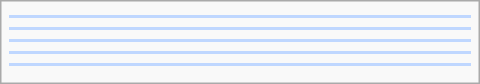<table class="infobox football" style="width: 20em; text-align: center;">
<tr>
<th style="font-size: 16px; "></th>
</tr>
<tr>
<td style="font-size: 12px; background: #BFD7FF;"></td>
</tr>
<tr>
<td style="font-size: 12px;"></td>
</tr>
<tr>
<td style="font-size: 12px; background: #BFD7FF;"></td>
</tr>
<tr>
<td style="font-size: 12px;"></td>
</tr>
<tr>
<td style="font-size: 12px; background: #BFD7FF;"></td>
</tr>
<tr>
<td style="font-size: 12px;"></td>
</tr>
<tr>
<td style="font-size: 12px; background: #BFD7FF;"></td>
</tr>
<tr>
<td style="font-size: 12px;"></td>
</tr>
<tr>
<td style="font-size: 12px; background: #BFD7FF;"></td>
</tr>
<tr>
<td style="font-size: 12px;"></td>
</tr>
<tr>
</tr>
</table>
